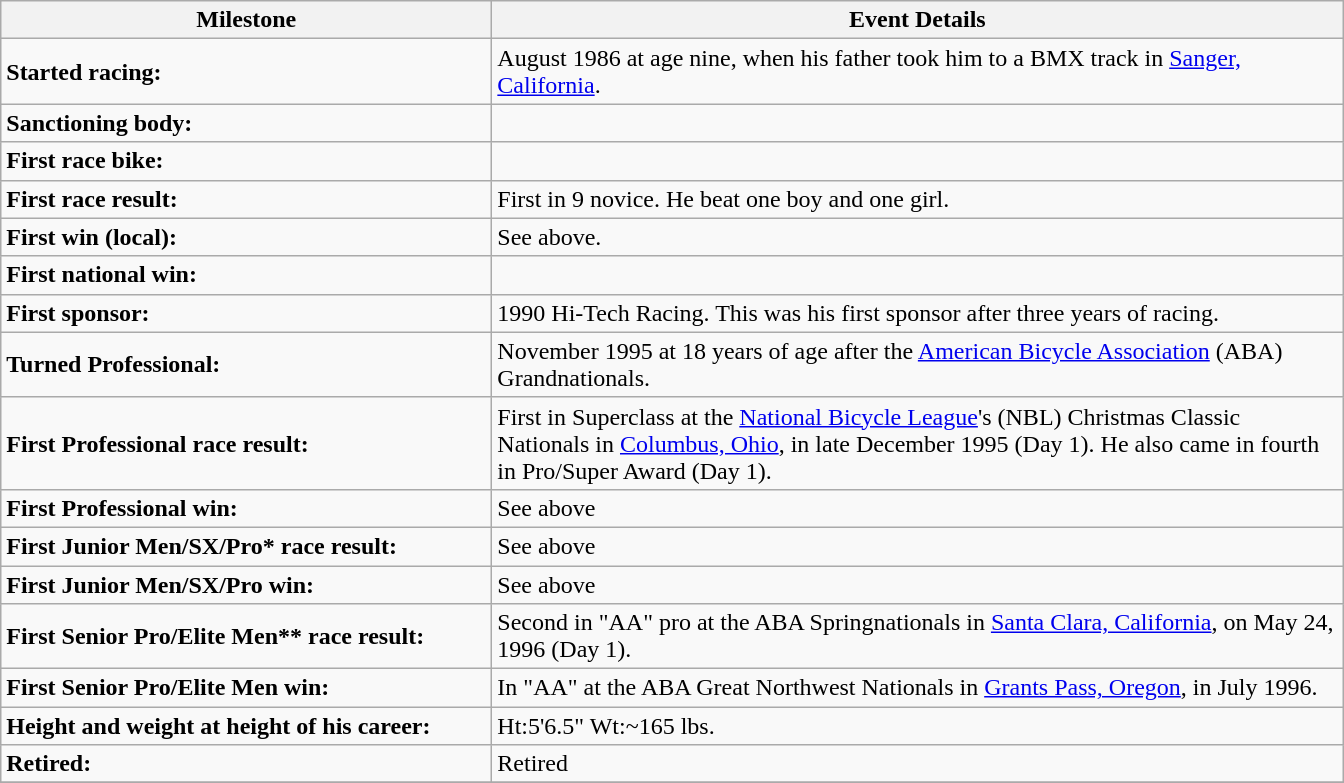<table class="sortable wikitable">
<tr>
<th style="width:20em">Milestone</th>
<th style="width:35em">Event Details</th>
</tr>
<tr>
<td><strong>Started racing:</strong></td>
<td>August 1986 at age nine, when his father took him to a BMX track in <a href='#'>Sanger, California</a>.</td>
</tr>
<tr>
<td><strong>Sanctioning body:</strong></td>
<td></td>
</tr>
<tr>
<td><strong>First race bike:</strong></td>
<td></td>
</tr>
<tr>
<td><strong>First race result:</strong></td>
<td>First in 9 novice. He beat one boy and one girl.</td>
</tr>
<tr>
<td><strong>First win (local):</strong></td>
<td>See above.</td>
</tr>
<tr>
<td><strong>First national win:</strong></td>
<td></td>
</tr>
<tr>
<td><strong>First sponsor:</strong></td>
<td>1990 Hi-Tech Racing. This was his first sponsor after three years of racing.</td>
</tr>
<tr>
<td><strong>Turned Professional:</strong></td>
<td>November 1995 at 18 years of age after the <a href='#'>American Bicycle Association</a> (ABA) Grandnationals.</td>
</tr>
<tr>
<td><strong>First Professional race result:</strong></td>
<td>First in Superclass at the <a href='#'>National Bicycle League</a>'s (NBL) Christmas Classic Nationals in <a href='#'>Columbus, Ohio</a>, in late December 1995 (Day 1). He also came in fourth in Pro/Super Award (Day 1).</td>
</tr>
<tr>
<td><strong>First Professional win:</strong></td>
<td>See above</td>
</tr>
<tr>
<td><strong>First Junior Men/SX/Pro* race result:</strong></td>
<td>See above</td>
</tr>
<tr>
<td><strong>First Junior Men/SX/Pro win:</strong></td>
<td>See above</td>
</tr>
<tr>
<td><strong>First Senior Pro/Elite Men** race result:</strong></td>
<td>Second in "AA" pro at the ABA Springnationals in <a href='#'>Santa Clara, California</a>, on May 24, 1996 (Day 1).</td>
</tr>
<tr>
<td><strong>First Senior Pro/Elite Men win:</strong></td>
<td>In "AA" at the ABA Great Northwest Nationals in <a href='#'>Grants Pass, Oregon</a>, in July 1996.</td>
</tr>
<tr>
<td><strong>Height and weight at height of his career:</strong></td>
<td>Ht:5'6.5" Wt:~165 lbs.</td>
</tr>
<tr>
<td><strong>Retired:</strong></td>
<td>Retired</td>
</tr>
<tr>
</tr>
</table>
